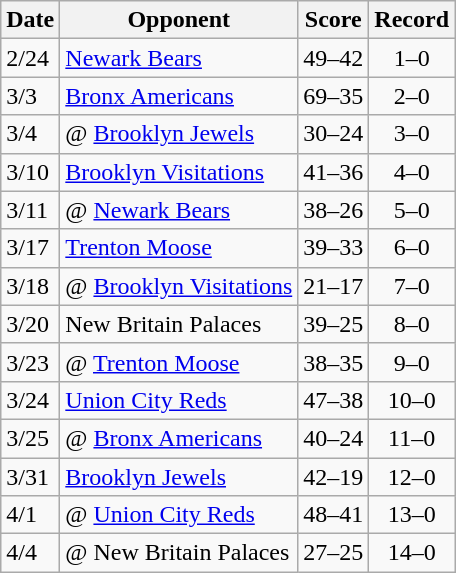<table class="wikitable">
<tr>
<th>Date</th>
<th>Opponent</th>
<th>Score</th>
<th>Record</th>
</tr>
<tr>
<td>2/24</td>
<td><a href='#'>Newark Bears</a></td>
<td>49–42</td>
<td align="center">1–0</td>
</tr>
<tr>
<td>3/3</td>
<td><a href='#'>Bronx Americans</a></td>
<td>69–35</td>
<td align="center">2–0</td>
</tr>
<tr>
<td>3/4</td>
<td>@ <a href='#'>Brooklyn Jewels</a></td>
<td>30–24</td>
<td align="center">3–0</td>
</tr>
<tr>
<td>3/10</td>
<td><a href='#'>Brooklyn Visitations</a></td>
<td>41–36</td>
<td align="center">4–0</td>
</tr>
<tr>
<td>3/11</td>
<td>@ <a href='#'>Newark Bears</a></td>
<td>38–26</td>
<td align="center">5–0</td>
</tr>
<tr>
<td>3/17</td>
<td><a href='#'>Trenton Moose</a></td>
<td>39–33</td>
<td align="center">6–0</td>
</tr>
<tr>
<td>3/18</td>
<td>@ <a href='#'>Brooklyn Visitations</a></td>
<td>21–17</td>
<td align="center">7–0</td>
</tr>
<tr>
<td>3/20</td>
<td>New Britain Palaces</td>
<td>39–25</td>
<td align="center">8–0</td>
</tr>
<tr>
<td>3/23</td>
<td>@ <a href='#'>Trenton Moose</a></td>
<td>38–35</td>
<td align="center">9–0</td>
</tr>
<tr>
<td>3/24</td>
<td><a href='#'>Union City Reds</a></td>
<td>47–38</td>
<td align="center">10–0</td>
</tr>
<tr>
<td>3/25</td>
<td>@ <a href='#'>Bronx Americans</a></td>
<td>40–24</td>
<td align="center">11–0</td>
</tr>
<tr>
<td>3/31</td>
<td><a href='#'>Brooklyn Jewels</a></td>
<td>42–19</td>
<td align="center">12–0</td>
</tr>
<tr>
<td>4/1</td>
<td>@ <a href='#'>Union City Reds</a></td>
<td>48–41</td>
<td align="center">13–0</td>
</tr>
<tr>
<td>4/4</td>
<td>@ New Britain Palaces</td>
<td>27–25</td>
<td align="center">14–0</td>
</tr>
</table>
